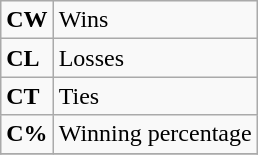<table class="wikitable">
<tr>
<td><strong>CW</strong></td>
<td>Wins</td>
</tr>
<tr>
<td><strong>CL</strong></td>
<td>Losses</td>
</tr>
<tr>
<td><strong>CT</strong></td>
<td>Ties</td>
</tr>
<tr>
<td><strong>C%</strong></td>
<td>Winning percentage</td>
</tr>
<tr>
</tr>
</table>
